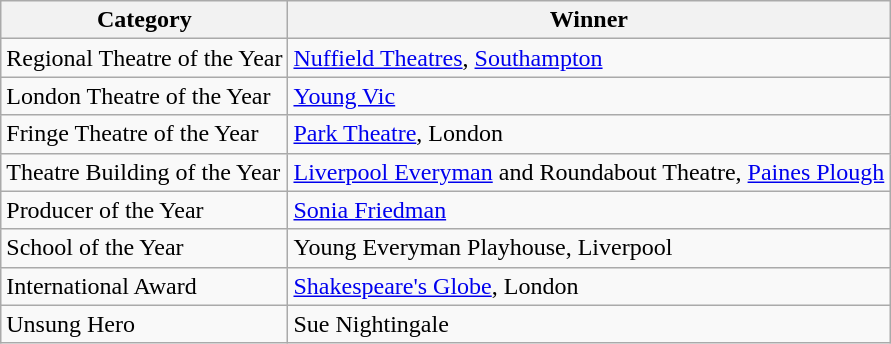<table class="wikitable">
<tr>
<th>Category</th>
<th>Winner</th>
</tr>
<tr>
<td>Regional Theatre of the Year</td>
<td><a href='#'>Nuffield Theatres</a>, <a href='#'>Southampton</a></td>
</tr>
<tr>
<td>London Theatre of the Year</td>
<td><a href='#'>Young Vic</a></td>
</tr>
<tr>
<td>Fringe Theatre of the Year</td>
<td><a href='#'>Park Theatre</a>, London</td>
</tr>
<tr>
<td>Theatre Building of the Year</td>
<td><a href='#'>Liverpool Everyman</a> and Roundabout Theatre, <a href='#'>Paines Plough</a></td>
</tr>
<tr>
<td>Producer of the Year</td>
<td><a href='#'>Sonia Friedman</a></td>
</tr>
<tr>
<td>School of the Year</td>
<td>Young Everyman Playhouse, Liverpool</td>
</tr>
<tr>
<td>International Award</td>
<td><a href='#'>Shakespeare's Globe</a>, London</td>
</tr>
<tr>
<td>Unsung Hero</td>
<td>Sue Nightingale</td>
</tr>
</table>
